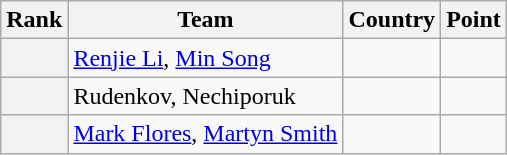<table class="wikitable sortable">
<tr>
<th>Rank</th>
<th>Team</th>
<th>Country</th>
<th>Point</th>
</tr>
<tr>
<th></th>
<td><a href='#'>Renjie Li</a>, <a href='#'>Min Song</a></td>
<td></td>
<td></td>
</tr>
<tr>
<th></th>
<td>Rudenkov, Nechiporuk</td>
<td></td>
<td></td>
</tr>
<tr>
<th></th>
<td><a href='#'>Mark Flores</a>, <a href='#'>Martyn Smith</a></td>
<td></td>
<td></td>
</tr>
</table>
